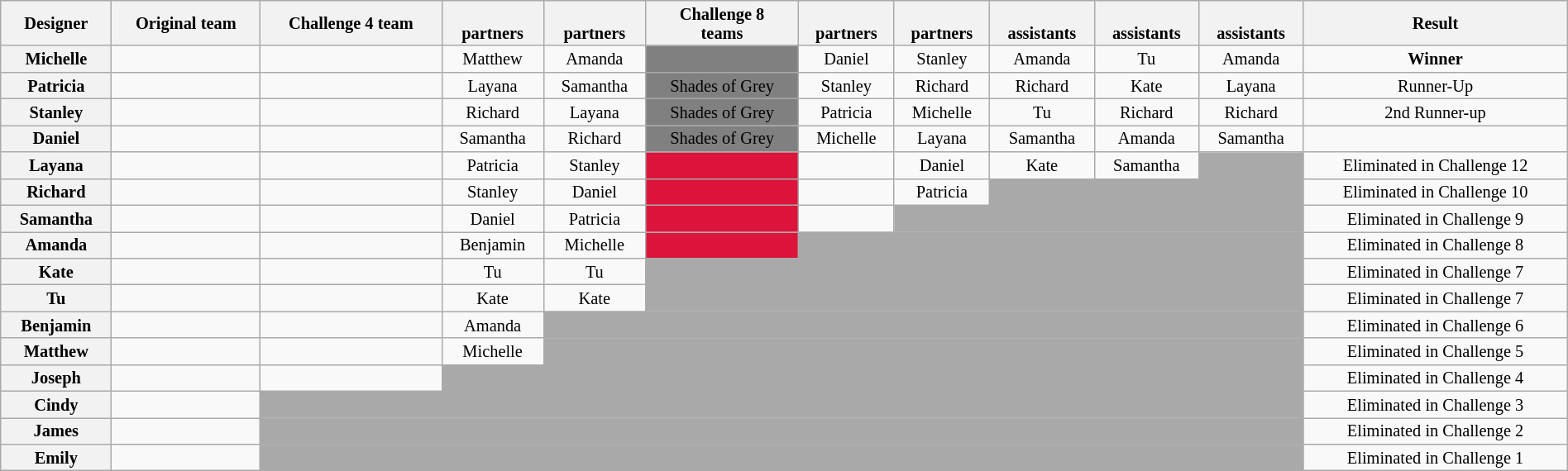<table class="wikitable" style="text-align:center; width:100%; font-size:85%; line-height:15px;">
<tr>
<th bgcolor="gray"><span>Designer</span></th>
<th bgcolor="gray"><span>Original team</span></th>
<th bgcolor="gray"><span>Challenge 4 team</span></th>
<th bgcolor="gray"><span><br>partners</span></th>
<th bgcolor="gray"><span><br>partners</span></th>
<th bgcolor="gray"><span>Challenge 8<br>teams</span></th>
<th bgcolor="gray"><span><br>partners</span></th>
<th bgcolor="gray"><span><br>partners</span></th>
<th bgcolor="gray"><span><br>assistants</span></th>
<th bgcolor="gray"><span><br>assistants</span></th>
<th bgcolor="gray"><span><br>assistants</span></th>
<th bgcolor="gray"><span>Result</span></th>
</tr>
<tr>
<th align="left">Michelle</th>
<td></td>
<td></td>
<td>Matthew</td>
<td>Amanda</td>
<td bgcolor="grey"></td>
<td>Daniel</td>
<td>Stanley</td>
<td>Amanda</td>
<td>Tu</td>
<td>Amanda</td>
<td><strong>Winner</strong></td>
</tr>
<tr>
<th align="left">Patricia</th>
<td></td>
<td></td>
<td>Layana</td>
<td>Samantha</td>
<td bgcolor="grey">Shades of Grey</td>
<td>Stanley</td>
<td>Richard</td>
<td>Richard</td>
<td>Kate</td>
<td>Layana</td>
<td>Runner-Up</td>
</tr>
<tr>
<th align="left">Stanley</th>
<td></td>
<td></td>
<td>Richard</td>
<td>Layana</td>
<td bgcolor="grey">Shades of Grey</td>
<td>Patricia</td>
<td>Michelle</td>
<td>Tu</td>
<td>Richard</td>
<td>Richard</td>
<td>2nd Runner-up</td>
</tr>
<tr>
<th align="left">Daniel</th>
<td></td>
<td></td>
<td>Samantha</td>
<td>Richard</td>
<td bgcolor="grey">Shades of Grey</td>
<td>Michelle</td>
<td>Layana</td>
<td>Samantha</td>
<td>Amanda</td>
<td>Samantha</td>
<td></td>
</tr>
<tr>
<th align="left">Layana</th>
<td></td>
<td></td>
<td>Patricia</td>
<td>Stanley</td>
<td bgcolor="crimson"></td>
<td></td>
<td>Daniel</td>
<td>Kate</td>
<td>Samantha</td>
<td bgcolor="darkgray" colspan="1"></td>
<td>Eliminated in Challenge 12</td>
</tr>
<tr>
<th align="left">Richard</th>
<td></td>
<td></td>
<td>Stanley</td>
<td>Daniel</td>
<td bgcolor="crimson"></td>
<td></td>
<td>Patricia</td>
<td bgcolor="darkgray" colspan="3"></td>
<td>Eliminated in Challenge 10</td>
</tr>
<tr>
<th align="left">Samantha</th>
<td></td>
<td></td>
<td>Daniel</td>
<td>Patricia</td>
<td bgcolor="crimson"></td>
<td></td>
<td bgcolor="darkgray" colspan="4"></td>
<td>Eliminated in Challenge 9</td>
</tr>
<tr>
<th align="left">Amanda</th>
<td></td>
<td></td>
<td>Benjamin</td>
<td>Michelle</td>
<td bgcolor="crimson"></td>
<td bgcolor="darkgray" colspan="5"></td>
<td>Eliminated in Challenge 8</td>
</tr>
<tr>
<th align="left">Kate</th>
<td></td>
<td></td>
<td>Tu</td>
<td>Tu</td>
<td bgcolor="darkgray" colspan="6"></td>
<td>Eliminated in Challenge 7</td>
</tr>
<tr>
<th align="left">Tu</th>
<td></td>
<td></td>
<td>Kate</td>
<td>Kate</td>
<td bgcolor="darkgray" colspan="6"></td>
<td>Eliminated in Challenge 7</td>
</tr>
<tr>
<th align="left">Benjamin</th>
<td></td>
<td></td>
<td>Amanda</td>
<td bgcolor="darkgray" colspan="7"></td>
<td>Eliminated in Challenge 6</td>
</tr>
<tr>
<th align="left">Matthew</th>
<td></td>
<td></td>
<td>Michelle</td>
<td bgcolor="darkgray" colspan="7"></td>
<td>Eliminated in Challenge 5</td>
</tr>
<tr>
<th align="left">Joseph</th>
<td></td>
<td></td>
<td bgcolor="darkgray" colspan="8"></td>
<td>Eliminated in Challenge 4</td>
</tr>
<tr>
<th align="left">Cindy</th>
<td></td>
<td bgcolor="darkgray" colspan="9"></td>
<td>Eliminated in Challenge 3</td>
</tr>
<tr>
<th align="left">James</th>
<td></td>
<td bgcolor="darkgray" colspan="9"></td>
<td>Eliminated in Challenge 2</td>
</tr>
<tr>
<th align="left">Emily</th>
<td></td>
<td bgcolor="darkgray" colspan="9"></td>
<td>Eliminated in Challenge 1</td>
</tr>
</table>
